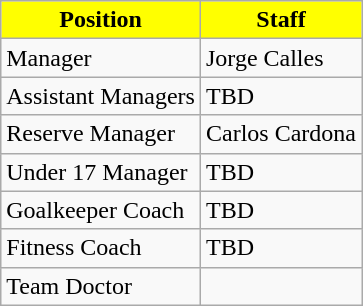<table class="wikitable">
<tr>
<th style="color:Black; background:#FFFF00;">Position</th>
<th style="color:Black; background:#FFFF00;">Staff</th>
</tr>
<tr>
<td>Manager</td>
<td> Jorge Calles</td>
</tr>
<tr>
<td>Assistant Managers</td>
<td> TBD</td>
</tr>
<tr>
<td>Reserve Manager</td>
<td> Carlos Cardona</td>
</tr>
<tr>
<td>Under 17 Manager</td>
<td> TBD</td>
</tr>
<tr>
<td>Goalkeeper Coach</td>
<td> TBD</td>
</tr>
<tr>
<td>Fitness Coach</td>
<td> TBD</td>
</tr>
<tr>
<td>Team Doctor</td>
<td></td>
</tr>
</table>
